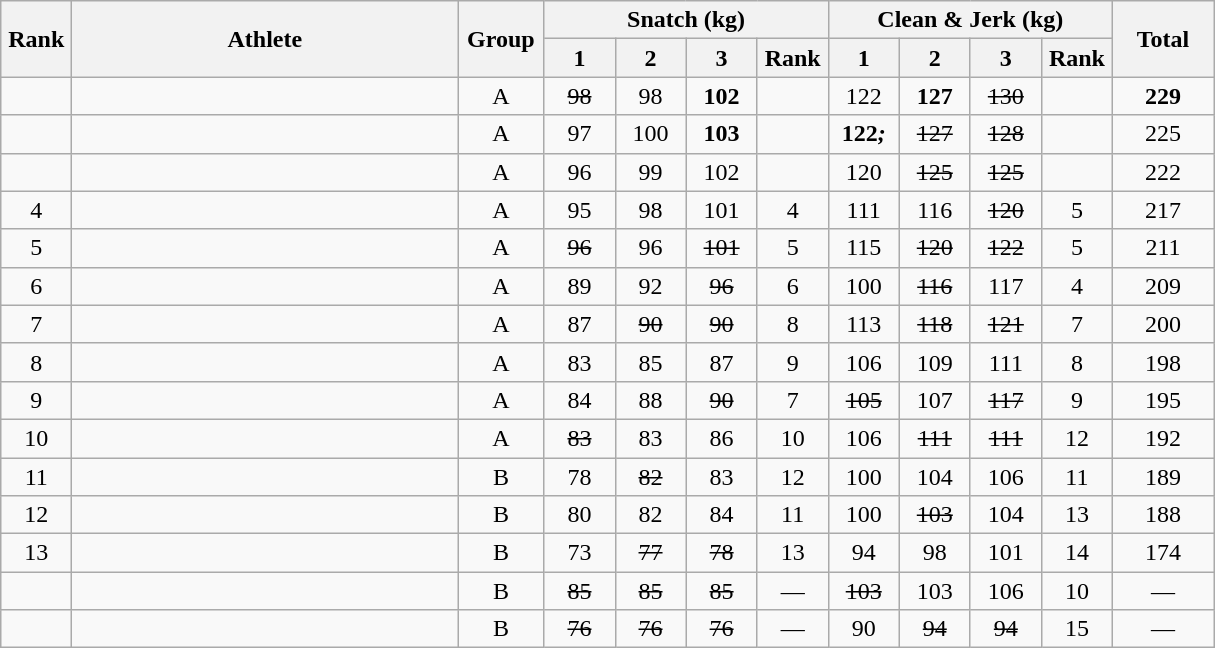<table class = "wikitable" style="text-align:center;">
<tr>
<th rowspan=2 width=40>Rank</th>
<th rowspan=2 width=250>Athlete</th>
<th rowspan=2 width=50>Group</th>
<th colspan=4>Snatch (kg)</th>
<th colspan=4>Clean & Jerk (kg)</th>
<th rowspan=2 width=60>Total</th>
</tr>
<tr>
<th width=40>1</th>
<th width=40>2</th>
<th width=40>3</th>
<th width=40>Rank</th>
<th width=40>1</th>
<th width=40>2</th>
<th width=40>3</th>
<th width=40>Rank</th>
</tr>
<tr>
<td></td>
<td align=left></td>
<td>A</td>
<td><s>98</s></td>
<td>98</td>
<td><strong>102</strong></td>
<td></td>
<td>122</td>
<td><strong>127</strong></td>
<td><s>130</s></td>
<td></td>
<td><strong>229</strong></td>
</tr>
<tr>
<td></td>
<td align=left></td>
<td>A</td>
<td>97</td>
<td>100</td>
<td><strong>103</strong></td>
<td></td>
<td><strong>122<em>;</td>
<td><s>127</s></td>
<td><s>128</s></td>
<td></td>
<td></strong>225<strong></td>
</tr>
<tr>
<td></td>
<td align=left></td>
<td>A</td>
<td>96</td>
<td>99</td>
<td></strong>102<strong></td>
<td></td>
<td></strong>120<strong></td>
<td><s>125</s></td>
<td><s>125</s></td>
<td></td>
<td></strong>222<strong></td>
</tr>
<tr>
<td>4</td>
<td align=left></td>
<td>A</td>
<td>95</td>
<td>98</td>
<td></strong>101<strong></td>
<td>4</td>
<td>111</td>
<td></strong>116<strong></td>
<td><s>120</s></td>
<td>5</td>
<td></strong>217<strong></td>
</tr>
<tr>
<td>5</td>
<td align=left></td>
<td>A</td>
<td><s>96</s></td>
<td></strong>96<strong></td>
<td><s>101</s></td>
<td>5</td>
<td></strong>115<strong></td>
<td><s>120</s></td>
<td><s>122</s></td>
<td>5</td>
<td></strong>211<strong></td>
</tr>
<tr>
<td>6</td>
<td align=left></td>
<td>A</td>
<td>89</td>
<td></strong>92<strong></td>
<td><s>96</s></td>
<td>6</td>
<td>100</td>
<td><s>116</s></td>
<td></strong>117<strong></td>
<td>4</td>
<td></strong>209<strong></td>
</tr>
<tr>
<td>7</td>
<td align=left></td>
<td>A</td>
<td></strong>87<strong></td>
<td><s>90</s></td>
<td><s>90</s></td>
<td>8</td>
<td></strong>113<strong></td>
<td><s>118</s></td>
<td><s>121</s></td>
<td>7</td>
<td></strong>200<strong></td>
</tr>
<tr>
<td>8</td>
<td align=left></td>
<td>A</td>
<td>83</td>
<td>85</td>
<td></strong>87<strong></td>
<td>9</td>
<td>106</td>
<td>109</td>
<td></strong>111<strong></td>
<td>8</td>
<td></strong>198<strong></td>
</tr>
<tr>
<td>9</td>
<td align=left></td>
<td>A</td>
<td>84</td>
<td></strong>88<strong></td>
<td><s>90</s></td>
<td>7</td>
<td><s>105</s></td>
<td></strong>107<strong></td>
<td><s>117</s></td>
<td>9</td>
<td></strong>195<strong></td>
</tr>
<tr>
<td>10</td>
<td align=left></td>
<td>A</td>
<td><s>83</s></td>
<td>83</td>
<td></strong>86<strong></td>
<td>10</td>
<td></strong>106<strong></td>
<td><s>111</s></td>
<td><s>111</s></td>
<td>12</td>
<td></strong>192<strong></td>
</tr>
<tr>
<td>11</td>
<td align=left></td>
<td>B</td>
<td>78</td>
<td><s>82</s></td>
<td></strong>83<strong></td>
<td>12</td>
<td>100</td>
<td>104</td>
<td></strong>106<strong></td>
<td>11</td>
<td></strong>189<strong></td>
</tr>
<tr>
<td>12</td>
<td align=left></td>
<td>B</td>
<td>80</td>
<td>82</td>
<td></strong>84<strong></td>
<td>11</td>
<td>100</td>
<td><s>103</s></td>
<td></strong>104<strong></td>
<td>13</td>
<td></strong>188<strong></td>
</tr>
<tr>
<td>13</td>
<td align=left></td>
<td>B</td>
<td></strong>73<strong></td>
<td><s>77</s></td>
<td><s>78</s></td>
<td>13</td>
<td>94</td>
<td>98</td>
<td></strong>101<strong></td>
<td>14</td>
<td></strong>174<strong></td>
</tr>
<tr>
<td></td>
<td align=left></td>
<td>B</td>
<td><s>85</s></td>
<td><s>85</s></td>
<td><s>85</s></td>
<td>—</td>
<td><s>103</s></td>
<td>103</td>
<td></strong>106<strong></td>
<td>10</td>
<td>—</td>
</tr>
<tr>
<td></td>
<td align=left></td>
<td>B</td>
<td><s>76</s></td>
<td><s>76</s></td>
<td><s>76</s></td>
<td>—</td>
<td></strong>90<strong></td>
<td><s>94</s></td>
<td><s>94</s></td>
<td>15</td>
<td>—</td>
</tr>
</table>
